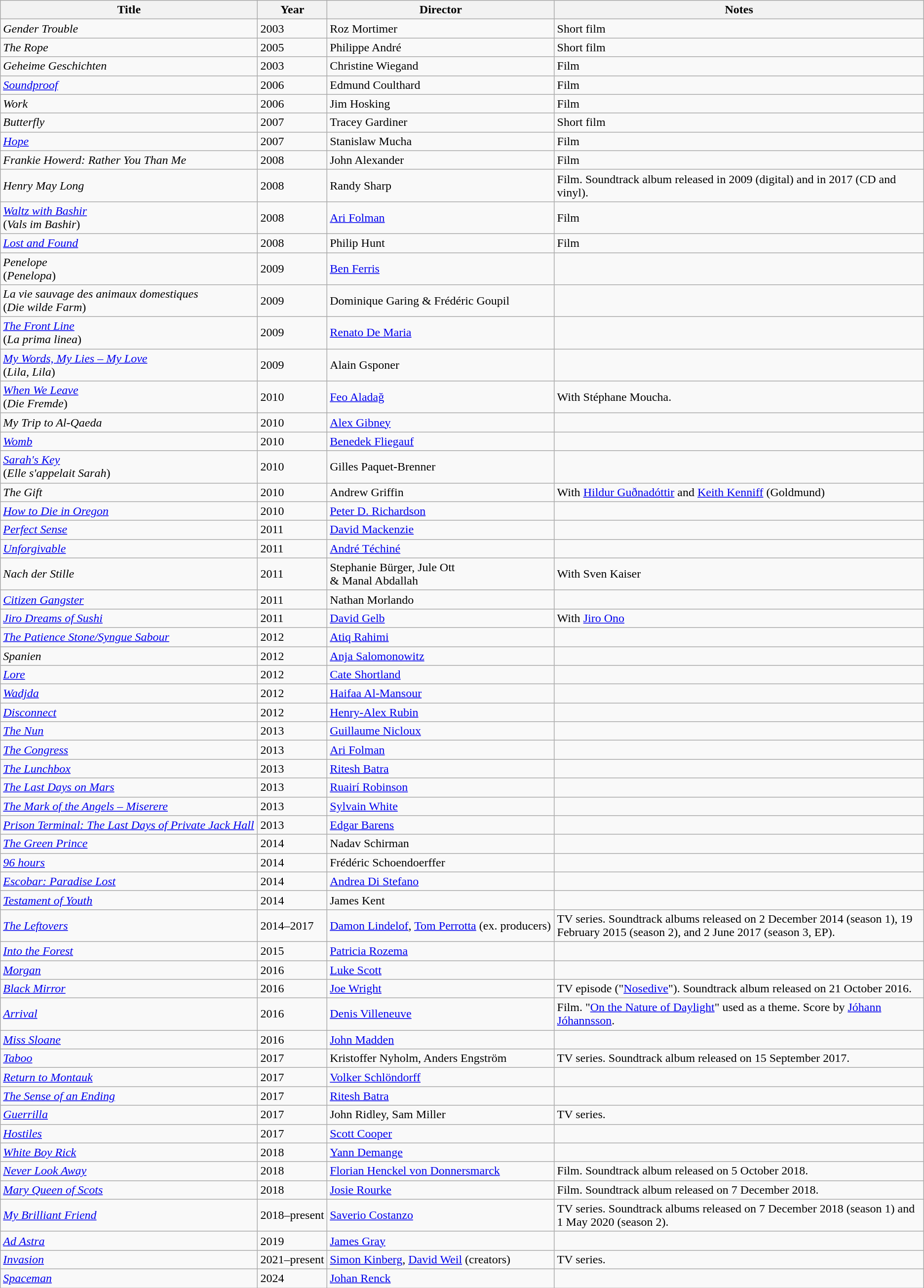<table class="wikitable sortable">
<tr>
<th>Title</th>
<th>Year</th>
<th>Director</th>
<th width=40%>Notes</th>
</tr>
<tr>
<td><em>Gender Trouble</em></td>
<td>2003</td>
<td>Roz Mortimer</td>
<td>Short film</td>
</tr>
<tr>
<td><em>The Rope</em></td>
<td>2005</td>
<td>Philippe André</td>
<td>Short film</td>
</tr>
<tr>
<td><em>Geheime Geschichten</em></td>
<td>2003</td>
<td>Christine Wiegand</td>
<td>Film</td>
</tr>
<tr>
<td><em><a href='#'>Soundproof</a></em></td>
<td>2006</td>
<td>Edmund Coulthard</td>
<td>Film</td>
</tr>
<tr>
<td><em>Work</em></td>
<td>2006</td>
<td>Jim Hosking</td>
<td>Film</td>
</tr>
<tr>
<td><em>Butterfly</em></td>
<td>2007</td>
<td>Tracey Gardiner</td>
<td>Short film</td>
</tr>
<tr>
<td><em><a href='#'>Hope</a></em></td>
<td>2007</td>
<td>Stanislaw Mucha</td>
<td>Film<br></td>
</tr>
<tr>
<td><em>Frankie Howerd: Rather You Than Me</em></td>
<td>2008</td>
<td>John Alexander</td>
<td>Film</td>
</tr>
<tr>
<td><em>Henry May Long</em></td>
<td>2008</td>
<td>Randy Sharp</td>
<td>Film. Soundtrack album released in 2009 (digital) and in 2017 (CD and vinyl).</td>
</tr>
<tr>
<td><em><a href='#'>Waltz with Bashir</a></em><br>(<em>Vals im Bashir</em>)</td>
<td>2008</td>
<td><a href='#'>Ari Folman</a></td>
<td>Film</td>
</tr>
<tr>
<td><em><a href='#'>Lost and Found</a></em></td>
<td>2008</td>
<td>Philip Hunt</td>
<td>Film</td>
</tr>
<tr>
<td><em>Penelope</em><br>(<em>Penelopa</em>)</td>
<td>2009</td>
<td><a href='#'>Ben Ferris</a></td>
<td></td>
</tr>
<tr>
<td><em>La vie sauvage des animaux domestiques</em><br>(<em>Die wilde Farm</em>)</td>
<td>2009</td>
<td>Dominique Garing & Frédéric Goupil</td>
<td></td>
</tr>
<tr>
<td><em><a href='#'>The Front Line</a></em><br>(<em>La prima linea</em>)</td>
<td>2009</td>
<td><a href='#'>Renato De Maria</a></td>
<td></td>
</tr>
<tr>
<td><em><a href='#'>My Words, My Lies – My Love</a></em><br>(<em>Lila, Lila</em>)</td>
<td>2009</td>
<td>Alain Gsponer</td>
<td></td>
</tr>
<tr>
<td><em><a href='#'>When We Leave</a></em><br>(<em>Die Fremde</em>)</td>
<td>2010</td>
<td><a href='#'>Feo Aladağ</a></td>
<td>With Stéphane Moucha.</td>
</tr>
<tr>
<td><em>My Trip to Al-Qaeda</em></td>
<td>2010</td>
<td><a href='#'>Alex Gibney</a></td>
<td></td>
</tr>
<tr>
<td><em><a href='#'>Womb</a></em></td>
<td>2010</td>
<td><a href='#'>Benedek Fliegauf</a></td>
<td></td>
</tr>
<tr>
<td><em><a href='#'>Sarah's Key</a></em><br>(<em>Elle s'appelait Sarah</em>)</td>
<td>2010</td>
<td>Gilles Paquet-Brenner</td>
<td></td>
</tr>
<tr>
<td><em>The Gift</em></td>
<td>2010</td>
<td>Andrew Griffin</td>
<td>With <a href='#'>Hildur Guðnadóttir</a> and <a href='#'>Keith Kenniff</a> (Goldmund)</td>
</tr>
<tr>
<td><em><a href='#'>How to Die in Oregon</a></em></td>
<td>2010</td>
<td><a href='#'>Peter D. Richardson</a></td>
<td></td>
</tr>
<tr>
<td><em><a href='#'>Perfect Sense</a></em></td>
<td>2011</td>
<td><a href='#'>David Mackenzie</a></td>
<td></td>
</tr>
<tr>
<td><em><a href='#'>Unforgivable</a></em></td>
<td>2011</td>
<td><a href='#'>André Téchiné</a></td>
<td></td>
</tr>
<tr>
<td><em>Nach der Stille</em></td>
<td>2011</td>
<td>Stephanie Bürger, Jule Ott<br>& Manal Abdallah</td>
<td>With Sven Kaiser</td>
</tr>
<tr>
<td><em><a href='#'>Citizen Gangster</a></em></td>
<td>2011</td>
<td>Nathan Morlando</td>
<td></td>
</tr>
<tr>
<td><em><a href='#'>Jiro Dreams of Sushi</a></em></td>
<td>2011</td>
<td><a href='#'>David Gelb</a></td>
<td>With <a href='#'>Jiro Ono</a></td>
</tr>
<tr>
<td><em><a href='#'>The Patience Stone/Syngue Sabour</a></em></td>
<td>2012</td>
<td><a href='#'>Atiq Rahimi</a></td>
<td></td>
</tr>
<tr>
<td><em>Spanien</em></td>
<td>2012</td>
<td><a href='#'>Anja Salomonowitz</a></td>
<td></td>
</tr>
<tr>
<td><em><a href='#'>Lore</a></em></td>
<td>2012</td>
<td><a href='#'>Cate Shortland</a></td>
<td></td>
</tr>
<tr>
<td><em><a href='#'>Wadjda</a></em></td>
<td>2012</td>
<td><a href='#'>Haifaa Al-Mansour</a></td>
<td></td>
</tr>
<tr>
<td><em><a href='#'>Disconnect</a></em></td>
<td>2012</td>
<td><a href='#'>Henry-Alex Rubin</a></td>
<td></td>
</tr>
<tr>
<td><em><a href='#'>The Nun</a></em></td>
<td>2013</td>
<td><a href='#'>Guillaume Nicloux</a></td>
<td></td>
</tr>
<tr>
<td><em><a href='#'>The Congress</a></em></td>
<td>2013</td>
<td><a href='#'>Ari Folman</a></td>
<td></td>
</tr>
<tr>
<td><em><a href='#'>The Lunchbox</a></em></td>
<td>2013</td>
<td><a href='#'>Ritesh Batra</a></td>
<td></td>
</tr>
<tr>
<td><em><a href='#'>The Last Days on Mars</a></em></td>
<td>2013</td>
<td><a href='#'>Ruairí Robinson</a></td>
<td></td>
</tr>
<tr>
<td><em><a href='#'>The Mark of the Angels – Miserere</a></em></td>
<td>2013</td>
<td><a href='#'>Sylvain White</a></td>
<td></td>
</tr>
<tr>
<td><em><a href='#'>Prison Terminal: The Last Days of Private Jack Hall</a></em></td>
<td>2013</td>
<td><a href='#'>Edgar Barens</a></td>
<td></td>
</tr>
<tr>
<td><em><a href='#'>The Green Prince</a></em></td>
<td>2014</td>
<td>Nadav Schirman</td>
<td></td>
</tr>
<tr>
<td><em><a href='#'>96 hours</a></em></td>
<td>2014</td>
<td>Frédéric Schoendoerffer</td>
<td></td>
</tr>
<tr>
<td><em><a href='#'>Escobar: Paradise Lost</a></em></td>
<td>2014</td>
<td><a href='#'>Andrea Di Stefano</a></td>
<td></td>
</tr>
<tr>
<td><em><a href='#'>Testament of Youth</a></em></td>
<td>2014</td>
<td>James Kent</td>
<td></td>
</tr>
<tr>
<td><em><a href='#'>The Leftovers</a></em></td>
<td>2014–2017</td>
<td><a href='#'>Damon Lindelof</a>, <a href='#'>Tom Perrotta</a> (ex. producers)</td>
<td>TV series. Soundtrack albums released on 2 December 2014 (season 1), 19 February 2015 (season 2), and 2 June 2017 (season 3, EP).</td>
</tr>
<tr>
<td><em><a href='#'>Into the Forest</a></em></td>
<td>2015</td>
<td><a href='#'>Patricia Rozema</a></td>
<td></td>
</tr>
<tr>
<td><em><a href='#'>Morgan</a></em></td>
<td>2016</td>
<td><a href='#'>Luke Scott</a></td>
<td></td>
</tr>
<tr>
<td><em><a href='#'>Black Mirror</a></em></td>
<td>2016</td>
<td><a href='#'>Joe Wright</a></td>
<td>TV episode ("<a href='#'>Nosedive</a>"). Soundtrack album released on 21 October 2016.</td>
</tr>
<tr>
<td><em><a href='#'>Arrival</a></em></td>
<td>2016</td>
<td><a href='#'>Denis Villeneuve</a></td>
<td>Film. "<a href='#'>On the Nature of Daylight</a>" used as a theme. Score by <a href='#'>Jóhann Jóhannsson</a>.</td>
</tr>
<tr>
<td><em><a href='#'>Miss Sloane</a></em></td>
<td>2016</td>
<td><a href='#'>John Madden</a></td>
<td></td>
</tr>
<tr>
<td><em><a href='#'>Taboo</a></em></td>
<td>2017</td>
<td>Kristoffer Nyholm, Anders Engström</td>
<td>TV series. Soundtrack album released on 15 September 2017.</td>
</tr>
<tr>
<td><em><a href='#'>Return to Montauk</a></em></td>
<td>2017</td>
<td><a href='#'>Volker Schlöndorff</a></td>
<td></td>
</tr>
<tr>
<td><em><a href='#'>The Sense of an Ending</a></em></td>
<td>2017</td>
<td><a href='#'>Ritesh Batra</a></td>
<td></td>
</tr>
<tr>
<td><em><a href='#'>Guerrilla</a></em></td>
<td>2017</td>
<td>John Ridley, Sam Miller</td>
<td>TV series.</td>
</tr>
<tr>
<td><em><a href='#'>Hostiles</a></em></td>
<td>2017</td>
<td><a href='#'>Scott Cooper</a></td>
<td></td>
</tr>
<tr>
<td><em><a href='#'>White Boy Rick</a></em></td>
<td>2018</td>
<td><a href='#'>Yann Demange</a></td>
<td></td>
</tr>
<tr>
<td><em><a href='#'>Never Look Away</a></em></td>
<td>2018</td>
<td><a href='#'>Florian Henckel von Donnersmarck</a></td>
<td>Film. Soundtrack album released on 5 October 2018.</td>
</tr>
<tr>
<td><em><a href='#'>Mary Queen of Scots</a></em></td>
<td>2018</td>
<td><a href='#'>Josie Rourke</a></td>
<td>Film. Soundtrack album released on 7 December 2018.</td>
</tr>
<tr>
<td><em><a href='#'>My Brilliant Friend</a></em></td>
<td>2018–present</td>
<td><a href='#'>Saverio Costanzo</a></td>
<td>TV series. Soundtrack albums released on 7 December 2018 (season 1) and 1 May 2020 (season 2).</td>
</tr>
<tr>
<td><em><a href='#'>Ad Astra</a></em></td>
<td>2019</td>
<td><a href='#'>James Gray</a></td>
<td></td>
</tr>
<tr>
<td><em><a href='#'>Invasion</a></em></td>
<td>2021–present</td>
<td><a href='#'>Simon Kinberg</a>, <a href='#'>David Weil</a> (creators)</td>
<td>TV series.</td>
</tr>
<tr>
<td><em><a href='#'>Spaceman</a></em></td>
<td>2024</td>
<td><a href='#'>Johan Renck</a></td>
<td></td>
</tr>
</table>
